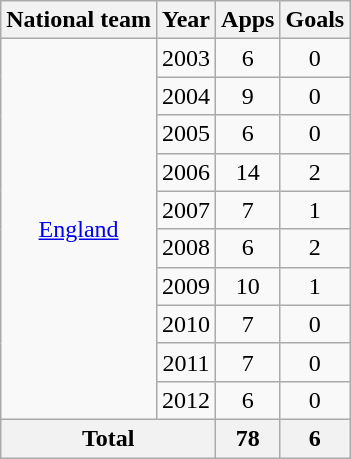<table class="wikitable" style="text-align: center;">
<tr>
<th>National team</th>
<th>Year</th>
<th>Apps</th>
<th>Goals</th>
</tr>
<tr>
<td rowspan="10"><a href='#'>England</a></td>
<td>2003</td>
<td>6</td>
<td>0</td>
</tr>
<tr>
<td>2004</td>
<td>9</td>
<td>0</td>
</tr>
<tr>
<td>2005</td>
<td>6</td>
<td>0</td>
</tr>
<tr>
<td>2006</td>
<td>14</td>
<td>2</td>
</tr>
<tr>
<td>2007</td>
<td>7</td>
<td>1</td>
</tr>
<tr>
<td>2008</td>
<td>6</td>
<td>2</td>
</tr>
<tr>
<td>2009</td>
<td>10</td>
<td>1</td>
</tr>
<tr>
<td>2010</td>
<td>7</td>
<td>0</td>
</tr>
<tr>
<td>2011</td>
<td>7</td>
<td>0</td>
</tr>
<tr>
<td>2012</td>
<td>6</td>
<td>0</td>
</tr>
<tr>
<th colspan="2">Total</th>
<th>78</th>
<th>6</th>
</tr>
</table>
